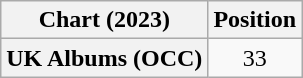<table class="wikitable plainrowheaders" style="text-align:center">
<tr>
<th scope="col">Chart (2023)</th>
<th scope="col">Position</th>
</tr>
<tr>
<th scope="row">UK Albums (OCC)</th>
<td>33</td>
</tr>
</table>
